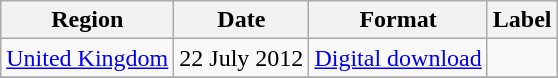<table class=wikitable>
<tr>
<th>Region</th>
<th>Date</th>
<th>Format</th>
<th>Label</th>
</tr>
<tr>
<td><a href='#'>United Kingdom</a></td>
<td>22 July 2012</td>
<td><a href='#'>Digital download</a></td>
<td></td>
</tr>
<tr>
</tr>
</table>
